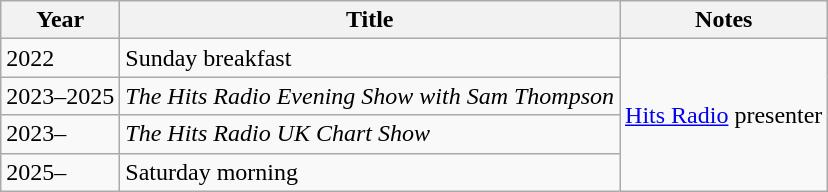<table class="wikitable">
<tr>
<th>Year</th>
<th>Title</th>
<th>Notes</th>
</tr>
<tr>
<td>2022</td>
<td>Sunday breakfast</td>
<td rowspan=4><a href='#'>Hits Radio</a> presenter</td>
</tr>
<tr>
<td>2023–2025</td>
<td><em>The Hits Radio Evening Show with Sam Thompson</em></td>
</tr>
<tr>
<td>2023–</td>
<td><em>The Hits Radio UK Chart Show</em></td>
</tr>
<tr>
<td>2025–</td>
<td>Saturday morning</td>
</tr>
</table>
